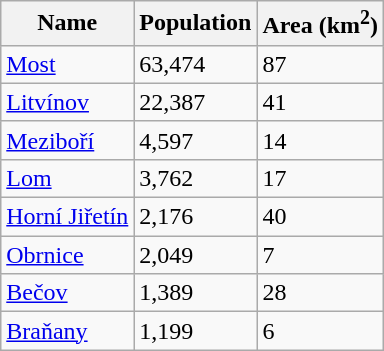<table class="wikitable sortable">
<tr>
<th>Name</th>
<th>Population</th>
<th>Area (km<sup>2</sup>)</th>
</tr>
<tr>
<td><a href='#'>Most</a></td>
<td>63,474</td>
<td>87</td>
</tr>
<tr>
<td><a href='#'>Litvínov</a></td>
<td>22,387</td>
<td>41</td>
</tr>
<tr>
<td><a href='#'>Meziboří</a></td>
<td>4,597</td>
<td>14</td>
</tr>
<tr>
<td><a href='#'>Lom</a></td>
<td>3,762</td>
<td>17</td>
</tr>
<tr>
<td><a href='#'>Horní Jiřetín</a></td>
<td>2,176</td>
<td>40</td>
</tr>
<tr>
<td><a href='#'>Obrnice</a></td>
<td>2,049</td>
<td>7</td>
</tr>
<tr>
<td><a href='#'>Bečov</a></td>
<td>1,389</td>
<td>28</td>
</tr>
<tr>
<td><a href='#'>Braňany</a></td>
<td>1,199</td>
<td>6</td>
</tr>
</table>
